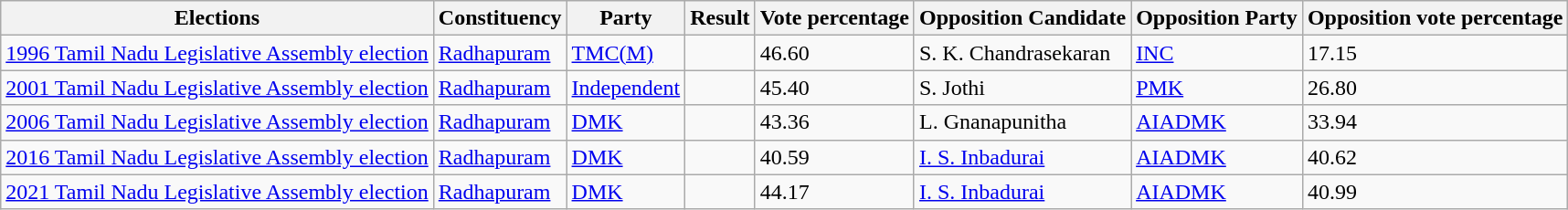<table class="wikitable sortable">
<tr>
<th>Elections</th>
<th>Constituency</th>
<th>Party</th>
<th>Result</th>
<th>Vote percentage</th>
<th>Opposition Candidate</th>
<th>Opposition Party</th>
<th>Opposition vote percentage</th>
</tr>
<tr>
<td><a href='#'>1996 Tamil Nadu Legislative Assembly election</a></td>
<td><a href='#'>Radhapuram</a></td>
<td><a href='#'>TMC(M)</a></td>
<td></td>
<td>46.60</td>
<td>S. K. Chandrasekaran</td>
<td><a href='#'>INC</a></td>
<td>17.15</td>
</tr>
<tr>
<td><a href='#'>2001 Tamil Nadu Legislative Assembly election</a></td>
<td><a href='#'>Radhapuram</a></td>
<td><a href='#'>Independent</a></td>
<td></td>
<td>45.40</td>
<td>S. Jothi</td>
<td><a href='#'>PMK</a></td>
<td>26.80</td>
</tr>
<tr>
<td><a href='#'>2006 Tamil Nadu Legislative Assembly election</a></td>
<td><a href='#'>Radhapuram</a></td>
<td><a href='#'>DMK</a></td>
<td></td>
<td>43.36</td>
<td>L. Gnanapunitha</td>
<td><a href='#'>AIADMK</a></td>
<td>33.94</td>
</tr>
<tr>
<td><a href='#'>2016 Tamil Nadu Legislative Assembly election</a></td>
<td><a href='#'>Radhapuram</a></td>
<td><a href='#'>DMK</a></td>
<td></td>
<td>40.59</td>
<td><a href='#'>I. S. Inbadurai</a></td>
<td><a href='#'>AIADMK</a></td>
<td>40.62</td>
</tr>
<tr>
<td><a href='#'>2021 Tamil Nadu Legislative Assembly election</a></td>
<td><a href='#'>Radhapuram</a></td>
<td><a href='#'>DMK</a></td>
<td></td>
<td>44.17</td>
<td><a href='#'>I. S. Inbadurai</a></td>
<td><a href='#'>AIADMK</a></td>
<td>40.99</td>
</tr>
</table>
